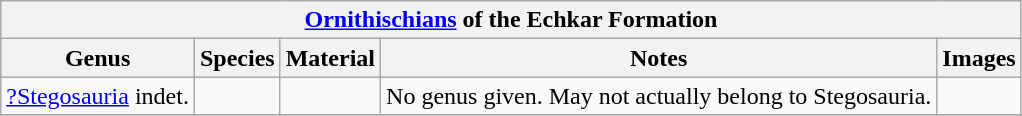<table class="wikitable" align="center">
<tr>
<th colspan="5" align="center"><strong><a href='#'>Ornithischians</a></strong> of the Echkar Formation</th>
</tr>
<tr>
<th>Genus</th>
<th>Species</th>
<th>Material</th>
<th>Notes</th>
<th>Images</th>
</tr>
<tr>
<td><a href='#'>?Stegosauria</a> indet.</td>
<td></td>
<td></td>
<td>No genus given. May not actually belong to Stegosauria.</td>
<td></td>
</tr>
<tr>
</tr>
</table>
